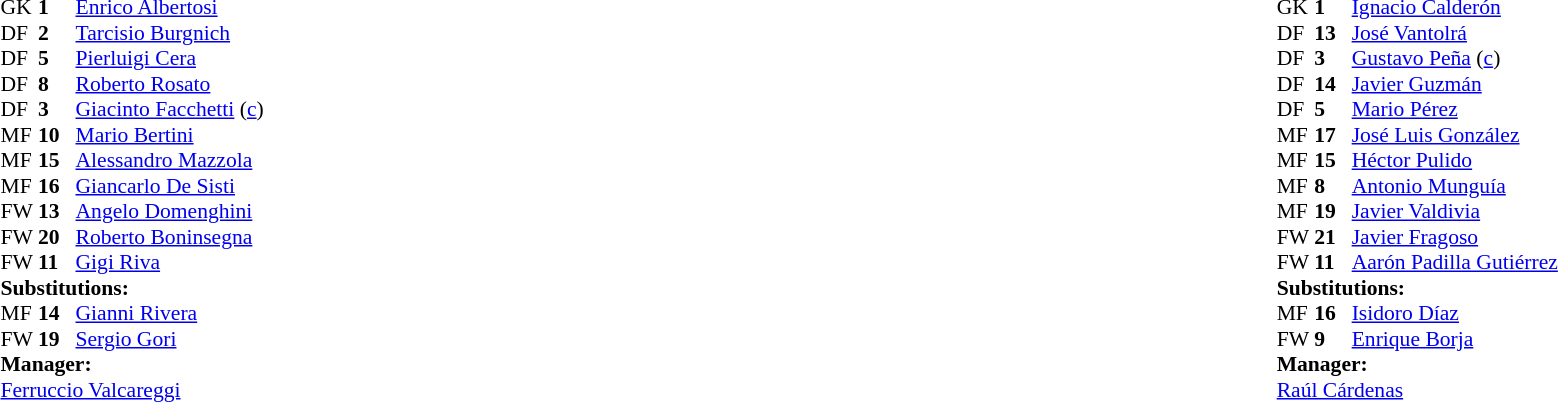<table width="100%">
<tr>
<td valign="top" width="50%"><br><table style="font-size: 90%" cellspacing="0" cellpadding="0">
<tr>
<th width="25"></th>
<th width="25"></th>
</tr>
<tr>
<td>GK</td>
<td><strong>1</strong></td>
<td><a href='#'>Enrico Albertosi</a></td>
</tr>
<tr>
<td>DF</td>
<td><strong>2</strong></td>
<td><a href='#'>Tarcisio Burgnich</a></td>
</tr>
<tr>
<td>DF</td>
<td><strong>5</strong></td>
<td><a href='#'>Pierluigi Cera</a></td>
</tr>
<tr>
<td>DF</td>
<td><strong>8</strong></td>
<td><a href='#'>Roberto Rosato</a></td>
</tr>
<tr>
<td>DF</td>
<td><strong>3</strong></td>
<td><a href='#'>Giacinto Facchetti</a> (<a href='#'>c</a>)</td>
</tr>
<tr>
<td>MF</td>
<td><strong>10</strong></td>
<td><a href='#'>Mario Bertini</a></td>
</tr>
<tr>
<td>MF</td>
<td><strong>15</strong></td>
<td><a href='#'>Alessandro Mazzola</a></td>
<td></td>
<td></td>
</tr>
<tr>
<td>MF</td>
<td><strong>16</strong></td>
<td><a href='#'>Giancarlo De Sisti</a></td>
</tr>
<tr>
<td>FW</td>
<td><strong>13</strong></td>
<td><a href='#'>Angelo Domenghini</a></td>
<td></td>
<td></td>
</tr>
<tr>
<td>FW</td>
<td><strong>20</strong></td>
<td><a href='#'>Roberto Boninsegna</a></td>
</tr>
<tr>
<td>FW</td>
<td><strong>11</strong></td>
<td><a href='#'>Gigi Riva</a></td>
</tr>
<tr>
<td colspan="3"><strong>Substitutions:</strong></td>
</tr>
<tr>
<td>MF</td>
<td><strong>14</strong></td>
<td><a href='#'>Gianni Rivera</a></td>
<td></td>
<td></td>
</tr>
<tr>
<td>FW</td>
<td><strong>19</strong></td>
<td><a href='#'>Sergio Gori</a></td>
<td></td>
<td></td>
</tr>
<tr>
<td colspan="3"><strong>Manager:</strong></td>
</tr>
<tr>
<td colspan="3"><a href='#'>Ferruccio Valcareggi</a></td>
</tr>
</table>
</td>
<td valign="top" width="50%"><br><table style="font-size: 90%" cellspacing="0" cellpadding="0" align=center>
<tr>
<th width="25"></th>
<th width="25"></th>
</tr>
<tr>
<td>GK</td>
<td><strong>1</strong></td>
<td><a href='#'>Ignacio Calderón</a></td>
</tr>
<tr>
<td>DF</td>
<td><strong>13</strong></td>
<td><a href='#'>José Vantolrá</a></td>
</tr>
<tr>
<td>DF</td>
<td><strong>3</strong></td>
<td><a href='#'>Gustavo Peña</a> (<a href='#'>c</a>)</td>
</tr>
<tr>
<td>DF</td>
<td><strong>14</strong></td>
<td><a href='#'>Javier Guzmán</a></td>
</tr>
<tr>
<td>DF</td>
<td><strong>5</strong></td>
<td><a href='#'>Mario Pérez</a></td>
</tr>
<tr>
<td>MF</td>
<td><strong>17</strong></td>
<td><a href='#'>José Luis González</a></td>
<td></td>
<td></td>
</tr>
<tr>
<td>MF</td>
<td><strong>15</strong></td>
<td><a href='#'>Héctor Pulido</a></td>
</tr>
<tr>
<td>MF</td>
<td><strong>8</strong></td>
<td><a href='#'>Antonio Munguía</a></td>
<td></td>
<td></td>
</tr>
<tr>
<td>MF</td>
<td><strong>19</strong></td>
<td><a href='#'>Javier Valdivia</a></td>
</tr>
<tr>
<td>FW</td>
<td><strong>21</strong></td>
<td><a href='#'>Javier Fragoso</a></td>
</tr>
<tr>
<td>FW</td>
<td><strong>11</strong></td>
<td><a href='#'>Aarón Padilla Gutiérrez</a></td>
</tr>
<tr>
<td colspan="3"><strong>Substitutions:</strong></td>
</tr>
<tr>
<td>MF</td>
<td><strong>16</strong></td>
<td><a href='#'>Isidoro Díaz</a></td>
<td></td>
<td></td>
</tr>
<tr>
<td>FW</td>
<td><strong>9</strong></td>
<td><a href='#'>Enrique Borja</a></td>
<td></td>
<td></td>
</tr>
<tr>
<td colspan="3"><strong>Manager:</strong></td>
</tr>
<tr>
<td colspan="3"><a href='#'>Raúl Cárdenas</a></td>
</tr>
</table>
</td>
</tr>
</table>
